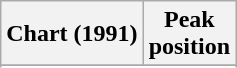<table class="wikitable sortable plainrowheaders" style="text-align:center">
<tr>
<th scope="col">Chart (1991)</th>
<th scope="col">Peak<br> position</th>
</tr>
<tr>
</tr>
<tr>
</tr>
</table>
